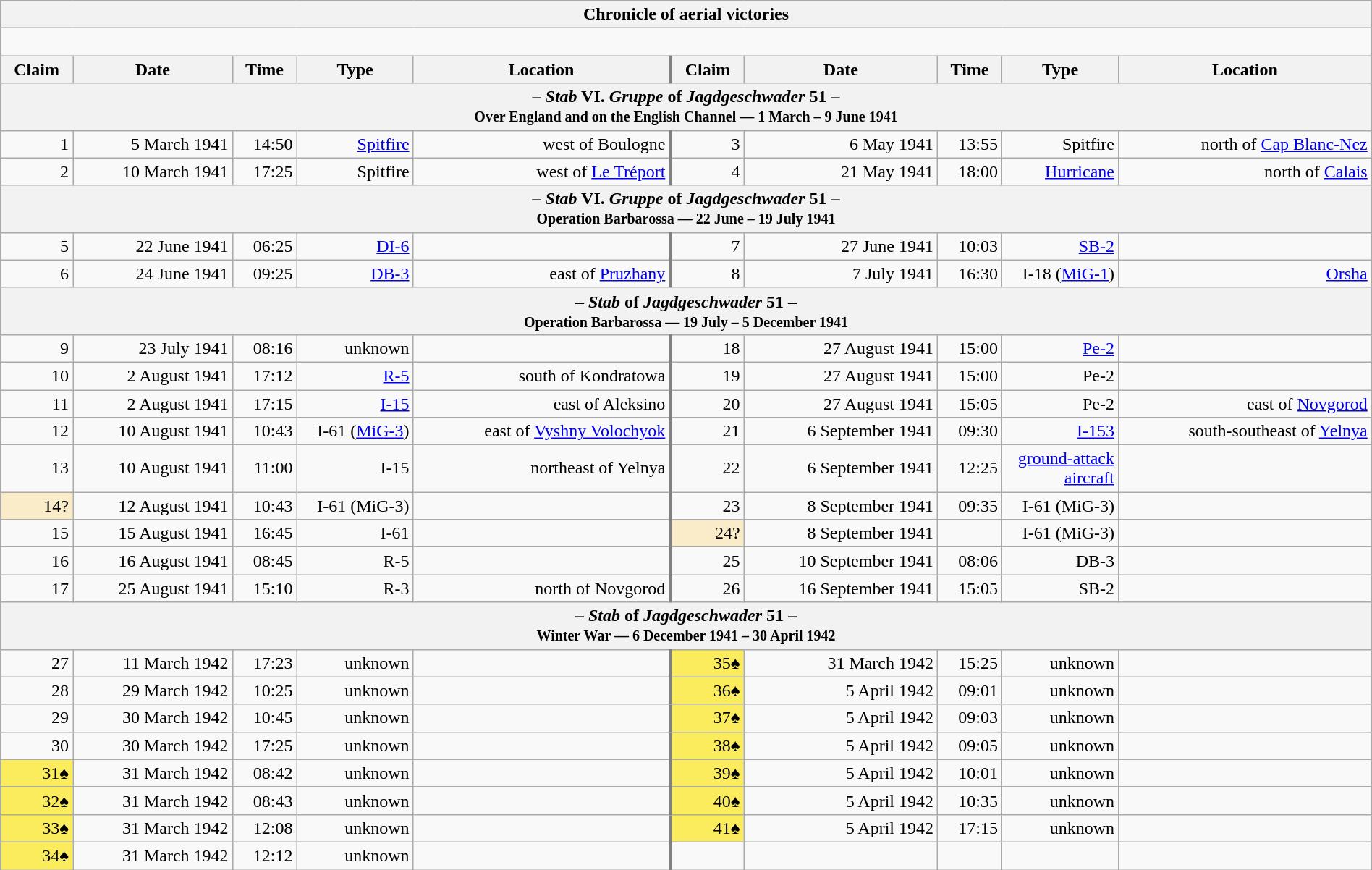<table class="wikitable plainrowheaders collapsible" style="margin-left: auto; margin-right: auto; border: none; text-align:right; width: 100%;">
<tr>
<th colspan="10">Chronicle of aerial victories</th>
</tr>
<tr>
<td colspan="10" style="text-align: left;"><br>
</td>
</tr>
<tr>
<th scope="col">Claim</th>
<th scope="col">Date</th>
<th scope="col">Time</th>
<th scope="col" width="100px">Type</th>
<th scope="col">Location</th>
<th scope="col" style="border-left: 3px solid grey;">Claim</th>
<th scope="col">Date</th>
<th scope="col">Time</th>
<th scope="col" width="100px">Type</th>
<th scope="col">Location</th>
</tr>
<tr>
<th colspan="10">– <em>Stab</em> VI. <em>Gruppe</em> of <em>Jagdgeschwader</em> 51 –<br><small>Over England and on the English Channel — 1 March – 9 June 1941</small></th>
</tr>
<tr>
<td>1</td>
<td>5 March 1941</td>
<td>14:50</td>
<td><a href='#'>Spitfire</a></td>
<td>west of Boulogne</td>
<td style="border-left: 3px solid grey;">3</td>
<td>6 May 1941</td>
<td>13:55</td>
<td>Spitfire</td>
<td> north of <a href='#'>Cap Blanc-Nez</a></td>
</tr>
<tr>
<td>2</td>
<td>10 March 1941</td>
<td>17:25</td>
<td>Spitfire</td>
<td> west of <a href='#'>Le Tréport</a></td>
<td style="border-left: 3px solid grey;">4</td>
<td>21 May 1941</td>
<td>18:00</td>
<td><a href='#'>Hurricane</a></td>
<td> north of <a href='#'>Calais</a></td>
</tr>
<tr>
<th colspan="10">– <em>Stab</em> VI. <em>Gruppe</em> of <em>Jagdgeschwader</em> 51 –<br><small>Operation Barbarossa — 22 June – 19 July 1941</small></th>
</tr>
<tr>
<td>5</td>
<td>22 June 1941</td>
<td>06:25</td>
<td><a href='#'>DI-6</a></td>
<td></td>
<td style="border-left: 3px solid grey;">7</td>
<td>27 June 1941</td>
<td>10:03</td>
<td><a href='#'>SB-2</a></td>
<td></td>
</tr>
<tr>
<td>6</td>
<td>24 June 1941</td>
<td>09:25</td>
<td><a href='#'>DB-3</a></td>
<td> east of <a href='#'>Pruzhany</a></td>
<td style="border-left: 3px solid grey;">8</td>
<td>7 July 1941</td>
<td>16:30</td>
<td>I-18 (<a href='#'>MiG-1</a>)</td>
<td><a href='#'>Orsha</a></td>
</tr>
<tr>
<th colspan="10">– <em>Stab</em> of <em>Jagdgeschwader</em> 51 –<br><small>Operation Barbarossa — 19 July – 5 December 1941</small></th>
</tr>
<tr>
<td>9</td>
<td>23 July 1941</td>
<td>08:16</td>
<td>unknown</td>
<td></td>
<td style="border-left: 3px solid grey;">18</td>
<td>27 August 1941</td>
<td>15:00</td>
<td><a href='#'>Pe-2</a></td>
<td></td>
</tr>
<tr>
<td>10</td>
<td>2 August 1941</td>
<td>17:12</td>
<td><a href='#'>R-5</a></td>
<td> south of Kondratowa</td>
<td style="border-left: 3px solid grey;">19</td>
<td>27 August 1941</td>
<td>15:00</td>
<td>Pe-2</td>
<td></td>
</tr>
<tr>
<td>11</td>
<td>2 August 1941</td>
<td>17:15</td>
<td><a href='#'>I-15</a></td>
<td> east of Aleksino</td>
<td style="border-left: 3px solid grey;">20</td>
<td>27 August 1941</td>
<td>15:05</td>
<td>Pe-2</td>
<td> east of <a href='#'>Novgorod</a></td>
</tr>
<tr>
<td>12</td>
<td>10 August 1941</td>
<td>10:43</td>
<td>I-61 (<a href='#'>MiG-3</a>)</td>
<td> east of <a href='#'>Vyshny Volochyok</a></td>
<td style="border-left: 3px solid grey;">21</td>
<td>6 September 1941</td>
<td>09:30</td>
<td><a href='#'>I-153</a></td>
<td> south-southeast of <a href='#'>Yelnya</a></td>
</tr>
<tr>
<td>13</td>
<td>10 August 1941</td>
<td>11:00</td>
<td>I-15</td>
<td> northeast of Yelnya</td>
<td style="border-left: 3px solid grey;">22</td>
<td>6 September 1941</td>
<td>12:25</td>
<td><a href='#'>ground-attack aircraft</a></td>
<td></td>
</tr>
<tr>
<td style="background:#faecc8">14?</td>
<td>12 August 1941</td>
<td>10:43</td>
<td>I-61 (MiG-3)</td>
<td></td>
<td style="border-left: 3px solid grey;">23</td>
<td>8 September 1941</td>
<td>09:35</td>
<td>I-61 (MiG-3)</td>
<td></td>
</tr>
<tr>
<td>15</td>
<td>15 August 1941</td>
<td>16:45</td>
<td>I-61</td>
<td></td>
<td style="border-left: 3px solid grey; background:#faecc8">24?</td>
<td>8 September 1941</td>
<td></td>
<td>I-61 (MiG-3)</td>
<td></td>
</tr>
<tr>
<td>16</td>
<td>16 August 1941</td>
<td>08:45</td>
<td>R-5</td>
<td></td>
<td style="border-left: 3px solid grey;">25</td>
<td>10 September 1941</td>
<td>08:06</td>
<td>DB-3</td>
<td></td>
</tr>
<tr>
<td>17</td>
<td>25 August 1941</td>
<td>15:10</td>
<td>R-3</td>
<td> north of Novgorod</td>
<td style="border-left: 3px solid grey;">26</td>
<td>16 September 1941</td>
<td>15:05</td>
<td>SB-2</td>
<td></td>
</tr>
<tr>
<th colspan="10">– <em>Stab</em> of <em>Jagdgeschwader</em> 51 –<br><small>Winter War — 6 December 1941 – 30 April 1942</small></th>
</tr>
<tr>
<td>27</td>
<td>11 March 1942</td>
<td>17:23</td>
<td>unknown</td>
<td></td>
<td style="border-left: 3px solid grey; background:#fbec5d;">35♠</td>
<td>31 March 1942</td>
<td>15:25</td>
<td>unknown</td>
<td></td>
</tr>
<tr>
<td>28</td>
<td>29 March 1942</td>
<td>10:25</td>
<td>unknown</td>
<td></td>
<td style="border-left: 3px solid grey; background:#fbec5d;">36♠</td>
<td>5 April 1942</td>
<td>09:01</td>
<td>unknown</td>
<td></td>
</tr>
<tr>
<td>29</td>
<td>30 March 1942</td>
<td>10:45</td>
<td>unknown</td>
<td></td>
<td style="border-left: 3px solid grey; background:#fbec5d;">37♠</td>
<td>5 April 1942</td>
<td>09:03</td>
<td>unknown</td>
<td></td>
</tr>
<tr>
<td>30</td>
<td>30 March 1942</td>
<td>17:25</td>
<td>unknown</td>
<td></td>
<td style="border-left: 3px solid grey; background:#fbec5d;">38♠</td>
<td>5 April 1942</td>
<td>09:05</td>
<td>unknown</td>
<td></td>
</tr>
<tr>
<td style="background:#fbec5d;">31♠</td>
<td>31 March 1942</td>
<td>08:42</td>
<td>unknown</td>
<td></td>
<td style="border-left: 3px solid grey; background:#fbec5d;">39♠</td>
<td>5 April 1942</td>
<td>10:01</td>
<td>unknown</td>
<td></td>
</tr>
<tr>
<td style="background:#fbec5d;">32♠</td>
<td>31 March 1942</td>
<td>08:43</td>
<td>unknown</td>
<td></td>
<td style="border-left: 3px solid grey; background:#fbec5d;">40♠</td>
<td>5 April 1942</td>
<td>10:35</td>
<td>unknown</td>
<td></td>
</tr>
<tr>
<td style="background:#fbec5d;">33♠</td>
<td>31 March 1942</td>
<td>12:08</td>
<td>unknown</td>
<td></td>
<td style="border-left: 3px solid grey; background:#fbec5d;">41♠</td>
<td>5 April 1942</td>
<td>17:15</td>
<td>unknown</td>
<td></td>
</tr>
<tr>
<td style="background:#fbec5d;">34♠</td>
<td>31 March 1942</td>
<td>12:12</td>
<td>unknown</td>
<td></td>
<td style="border-left: 3px solid grey;"></td>
<td></td>
<td></td>
<td></td>
<td></td>
</tr>
</table>
